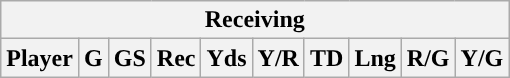<table class="wikitable">
<tr>
<th colspan="10">Receiving</th>
</tr>
<tr>
<th>Player</th>
<th>G</th>
<th>GS</th>
<th>Rec</th>
<th>Yds</th>
<th>Y/R</th>
<th>TD</th>
<th>Lng</th>
<th>R/G</th>
<th>Y/G</th>
</tr>
</table>
